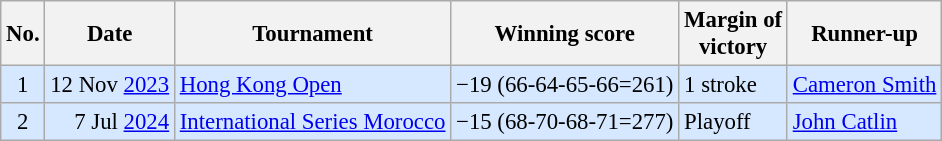<table class="wikitable" style="font-size:95%;">
<tr>
<th>No.</th>
<th>Date</th>
<th>Tournament</th>
<th>Winning score</th>
<th>Margin of<br>victory</th>
<th>Runner-up</th>
</tr>
<tr style="background:#D6E8FF;">
<td align=center>1</td>
<td align=right>12 Nov <a href='#'>2023</a></td>
<td><a href='#'>Hong Kong Open</a></td>
<td>−19 (66-64-65-66=261)</td>
<td>1 stroke</td>
<td> <a href='#'>Cameron Smith</a></td>
</tr>
<tr style="background:#D6E8FF;">
<td align=center>2</td>
<td align=right>7 Jul <a href='#'>2024</a></td>
<td><a href='#'>International Series Morocco</a></td>
<td>−15 (68-70-68-71=277)</td>
<td>Playoff</td>
<td> <a href='#'>John Catlin</a></td>
</tr>
</table>
